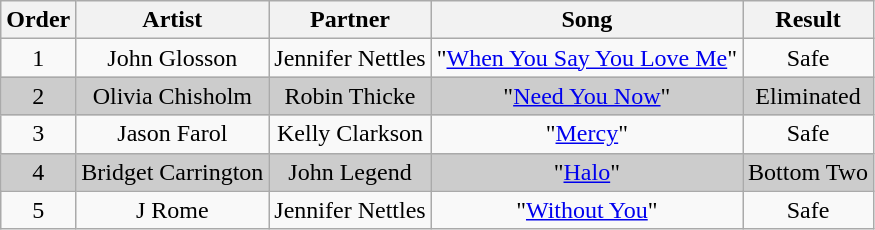<table class="wikitable sortable" style="text-align:center">
<tr>
<th>Order</th>
<th>Artist</th>
<th>Partner</th>
<th>Song</th>
<th>Result</th>
</tr>
<tr>
<td>1</td>
<td>John Glosson</td>
<td>Jennifer Nettles</td>
<td>"<a href='#'>When You Say You Love Me</a>"</td>
<td>Safe</td>
</tr>
<tr style="background:#ccc;">
<td>2</td>
<td>Olivia Chisholm</td>
<td>Robin Thicke</td>
<td>"<a href='#'>Need You Now</a>"</td>
<td>Eliminated</td>
</tr>
<tr>
<td>3</td>
<td>Jason Farol</td>
<td>Kelly Clarkson</td>
<td>"<a href='#'>Mercy</a>"</td>
<td>Safe</td>
</tr>
<tr style="background:#ccc;">
<td>4</td>
<td>Bridget Carrington</td>
<td>John Legend</td>
<td>"<a href='#'>Halo</a>"</td>
<td>Bottom Two</td>
</tr>
<tr>
<td>5</td>
<td>J Rome</td>
<td>Jennifer Nettles</td>
<td>"<a href='#'>Without You</a>"</td>
<td>Safe</td>
</tr>
</table>
